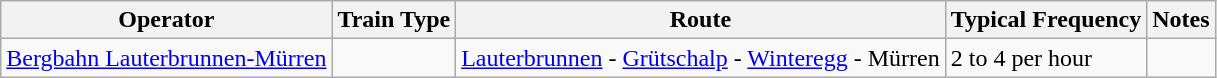<table class="wikitable vatop">
<tr>
<th>Operator</th>
<th>Train Type</th>
<th>Route</th>
<th>Typical Frequency</th>
<th>Notes</th>
</tr>
<tr>
<td><a href='#'>Bergbahn Lauterbrunnen-Mürren</a></td>
<td></td>
<td><a href='#'>Lauterbrunnen</a> - <a href='#'>Grütschalp</a> - <a href='#'>Winteregg</a> - Mürren</td>
<td>2 to 4 per hour</td>
<td></td>
</tr>
</table>
